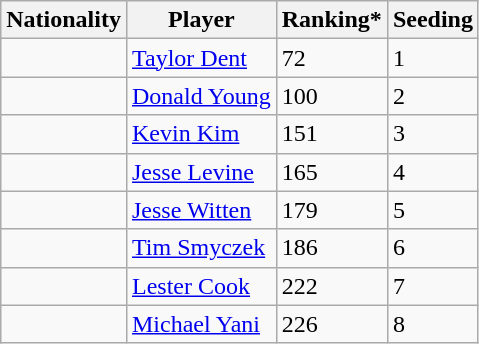<table class="wikitable" border="1">
<tr>
<th>Nationality</th>
<th>Player</th>
<th>Ranking*</th>
<th>Seeding</th>
</tr>
<tr>
<td></td>
<td><a href='#'>Taylor Dent</a></td>
<td>72</td>
<td>1</td>
</tr>
<tr>
<td></td>
<td><a href='#'>Donald Young</a></td>
<td>100</td>
<td>2</td>
</tr>
<tr>
<td></td>
<td><a href='#'>Kevin Kim</a></td>
<td>151</td>
<td>3</td>
</tr>
<tr>
<td></td>
<td><a href='#'>Jesse Levine</a></td>
<td>165</td>
<td>4</td>
</tr>
<tr>
<td></td>
<td><a href='#'>Jesse Witten</a></td>
<td>179</td>
<td>5</td>
</tr>
<tr>
<td></td>
<td><a href='#'>Tim Smyczek</a></td>
<td>186</td>
<td>6</td>
</tr>
<tr>
<td></td>
<td><a href='#'>Lester Cook</a></td>
<td>222</td>
<td>7</td>
</tr>
<tr>
<td></td>
<td><a href='#'>Michael Yani</a></td>
<td>226</td>
<td>8</td>
</tr>
</table>
